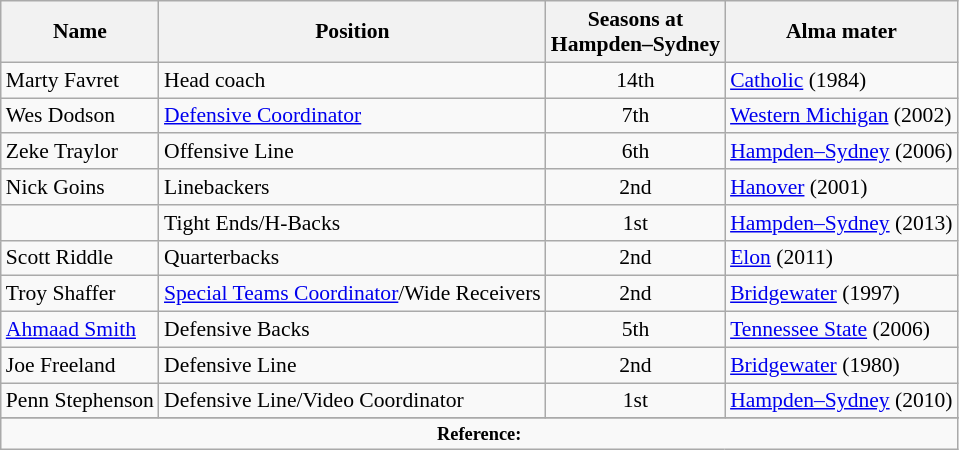<table class="wikitable" border="1" style="font-size:90%;">
<tr>
<th>Name</th>
<th>Position</th>
<th>Seasons at<br>Hampden–Sydney</th>
<th>Alma mater</th>
</tr>
<tr align="left">
<td>Marty Favret</td>
<td>Head coach</td>
<td - align="center">14th</td>
<td><a href='#'>Catholic</a> (1984)</td>
</tr>
<tr align="left">
<td>Wes Dodson</td>
<td><a href='#'>Defensive Coordinator</a></td>
<td - align="center">7th</td>
<td><a href='#'>Western Michigan</a> (2002)</td>
</tr>
<tr align="left">
<td>Zeke Traylor</td>
<td>Offensive Line</td>
<td - align="center">6th</td>
<td><a href='#'>Hampden–Sydney</a> (2006)</td>
</tr>
<tr align="left">
<td>Nick Goins</td>
<td>Linebackers</td>
<td - align="center">2nd</td>
<td><a href='#'>Hanover</a> (2001)</td>
</tr>
<tr align="left">
<td></td>
<td>Tight Ends/H-Backs</td>
<td - align="center">1st</td>
<td><a href='#'>Hampden–Sydney</a> (2013)</td>
</tr>
<tr align="left">
<td>Scott Riddle</td>
<td>Quarterbacks</td>
<td - align="center">2nd</td>
<td><a href='#'>Elon</a> (2011)</td>
</tr>
<tr align="left">
<td>Troy Shaffer</td>
<td><a href='#'>Special Teams Coordinator</a>/Wide Receivers</td>
<td - align="center">2nd</td>
<td><a href='#'>Bridgewater</a> (1997)</td>
</tr>
<tr align="left">
<td><a href='#'>Ahmaad Smith</a></td>
<td>Defensive Backs</td>
<td - align="center">5th</td>
<td><a href='#'>Tennessee State</a> (2006)</td>
</tr>
<tr align="left">
<td>Joe Freeland</td>
<td>Defensive Line</td>
<td - align="center">2nd</td>
<td><a href='#'>Bridgewater</a> (1980)</td>
</tr>
<tr align="left">
<td>Penn Stephenson</td>
<td>Defensive Line/Video Coordinator</td>
<td - align="center">1st</td>
<td><a href='#'>Hampden–Sydney</a> (2010)</td>
</tr>
<tr align="left">
</tr>
<tr>
<td colspan="99" style="font-size:85%" align="center"><strong>Reference:</strong>  </td>
</tr>
</table>
